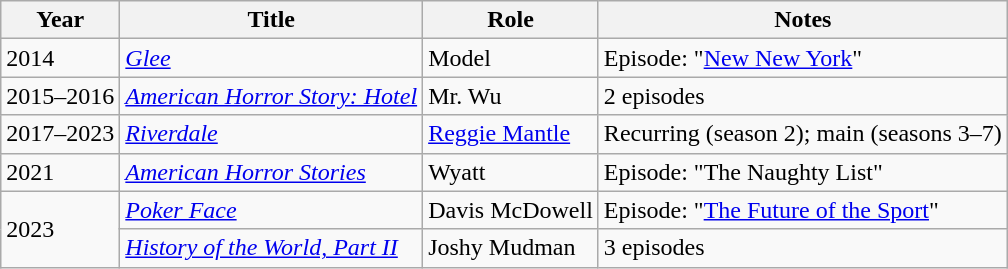<table class="wikitable">
<tr>
<th scope="col">Year</th>
<th scope="col">Title</th>
<th scope="col">Role</th>
<th scope="col">Notes</th>
</tr>
<tr>
<td>2014</td>
<td><em><a href='#'>Glee</a></em></td>
<td>Model</td>
<td>Episode: "<a href='#'>New New York</a>"</td>
</tr>
<tr>
<td>2015–2016</td>
<td><em><a href='#'>American Horror Story: Hotel</a></em></td>
<td>Mr. Wu</td>
<td>2 episodes</td>
</tr>
<tr>
<td>2017–2023</td>
<td><em><a href='#'>Riverdale</a></em></td>
<td><a href='#'>Reggie Mantle</a></td>
<td>Recurring (season 2); main (seasons 3–7)</td>
</tr>
<tr>
<td>2021</td>
<td><em><a href='#'>American Horror Stories</a></em></td>
<td>Wyatt</td>
<td>Episode: "The Naughty List"</td>
</tr>
<tr>
<td rowspan="2">2023</td>
<td><em><a href='#'>Poker Face</a></em></td>
<td>Davis McDowell</td>
<td>Episode: "<a href='#'>The Future of the Sport</a>"</td>
</tr>
<tr>
<td><em><a href='#'>History of the World, Part II</a></em></td>
<td>Joshy Mudman</td>
<td>3 episodes</td>
</tr>
</table>
